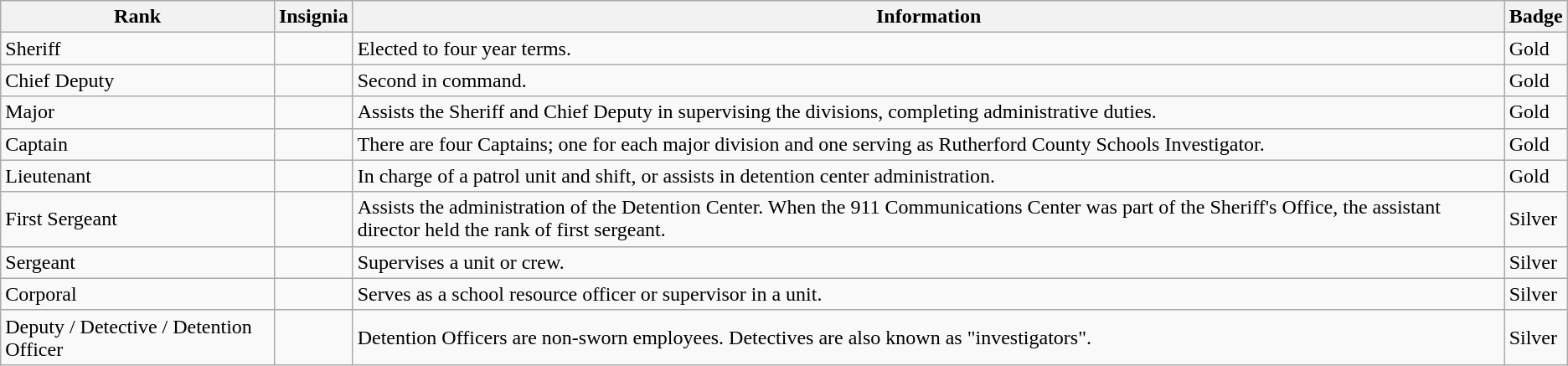<table class="wikitable">
<tr>
<th>Rank</th>
<th>Insignia</th>
<th>Information</th>
<th>Badge</th>
</tr>
<tr>
<td>Sheriff</td>
<td></td>
<td>Elected to four year terms.</td>
<td>Gold</td>
</tr>
<tr>
<td>Chief Deputy</td>
<td></td>
<td>Second in command.</td>
<td>Gold</td>
</tr>
<tr>
<td>Major</td>
<td><br></td>
<td>Assists the Sheriff and Chief Deputy in supervising the divisions, completing administrative duties.</td>
<td>Gold</td>
</tr>
<tr>
<td>Captain</td>
<td><br></td>
<td>There are four Captains; one for each major division and one serving as Rutherford County Schools Investigator.</td>
<td>Gold</td>
</tr>
<tr>
<td>Lieutenant</td>
<td><br></td>
<td>In charge of a patrol unit and shift, or assists in detention center administration.</td>
<td>Gold</td>
</tr>
<tr>
<td>First Sergeant</td>
<td></td>
<td>Assists the administration of the Detention Center. When the 911 Communications Center was part of the Sheriff's Office, the assistant director held the rank of first sergeant.</td>
<td>Silver</td>
</tr>
<tr>
<td>Sergeant</td>
<td><br></td>
<td>Supervises a unit or crew.</td>
<td>Silver</td>
</tr>
<tr>
<td>Corporal</td>
<td><br></td>
<td>Serves as a school resource officer or supervisor in a unit.</td>
<td>Silver</td>
</tr>
<tr>
<td>Deputy / Detective / Detention Officer</td>
<td></td>
<td>Detention Officers are non-sworn employees. Detectives are also known as "investigators".</td>
<td>Silver</td>
</tr>
</table>
